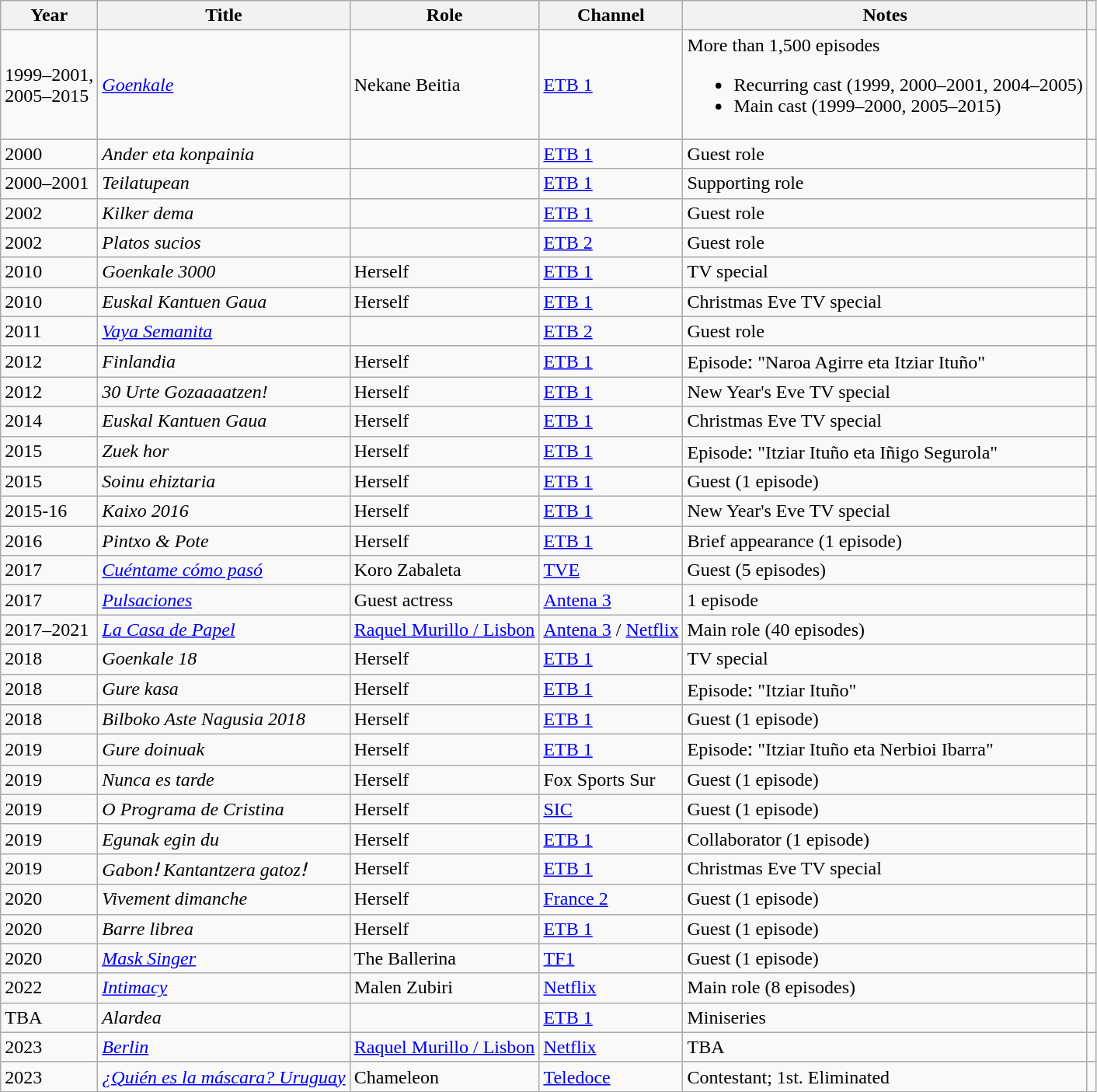<table class="wikitable plainrowheaders sortable">
<tr>
<th>Year</th>
<th>Title</th>
<th>Role</th>
<th>Channel</th>
<th class="unsortable">Notes</th>
<th class="unsortable"></th>
</tr>
<tr>
<td>1999–2001,<br>2005–2015</td>
<td><em><a href='#'>Goenkale</a></em></td>
<td>Nekane Beitia</td>
<td><a href='#'>ETB 1</a></td>
<td>More than 1,500 episodes<br><ul><li>Recurring cast (1999, 2000–2001, 2004–2005)</li><li>Main cast (1999–2000, 2005–2015)</li></ul></td>
<td></td>
</tr>
<tr>
<td>2000</td>
<td><em>Ander eta konpainia</em></td>
<td></td>
<td><a href='#'>ETB 1</a></td>
<td>Guest role</td>
<td></td>
</tr>
<tr>
<td>2000–2001</td>
<td><em>Teilatupean</em></td>
<td></td>
<td><a href='#'>ETB 1</a></td>
<td>Supporting role</td>
<td></td>
</tr>
<tr>
<td>2002</td>
<td><em>Kilker dema</em></td>
<td></td>
<td><a href='#'>ETB 1</a></td>
<td>Guest role</td>
<td></td>
</tr>
<tr>
<td>2002</td>
<td><em>Platos sucios</em></td>
<td></td>
<td><a href='#'>ETB 2</a></td>
<td>Guest role</td>
<td></td>
</tr>
<tr>
<td>2010</td>
<td><em>Goenkale 3000</em></td>
<td>Herself</td>
<td><a href='#'>ETB 1</a></td>
<td>TV special</td>
<td></td>
</tr>
<tr>
<td>2010</td>
<td><em>Euskal Kantuen Gaua</em></td>
<td>Herself</td>
<td><a href='#'>ETB 1</a></td>
<td>Christmas Eve TV special</td>
<td></td>
</tr>
<tr>
<td>2011</td>
<td><em><a href='#'>Vaya Semanita</a></em></td>
<td></td>
<td><a href='#'>ETB 2</a></td>
<td>Guest role</td>
<td></td>
</tr>
<tr>
<td>2012</td>
<td><em>Finlandia</em></td>
<td>Herself</td>
<td><a href='#'>ETB 1</a></td>
<td>Episodeː "Naroa Agirre eta Itziar Ituño"</td>
<td></td>
</tr>
<tr>
<td>2012</td>
<td><em>30 Urte Gozaaaatzen!</em></td>
<td>Herself</td>
<td><a href='#'>ETB 1</a></td>
<td>New Year's Eve TV special</td>
<td></td>
</tr>
<tr>
<td>2014</td>
<td><em>Euskal Kantuen Gaua</em></td>
<td>Herself</td>
<td><a href='#'>ETB 1</a></td>
<td>Christmas Eve TV special</td>
<td></td>
</tr>
<tr>
<td>2015</td>
<td><em>Zuek hor</em></td>
<td>Herself</td>
<td><a href='#'>ETB 1</a></td>
<td>Episodeː "Itziar Ituño eta Iñigo Segurola"</td>
<td></td>
</tr>
<tr>
<td>2015</td>
<td><em>Soinu ehiztaria</em></td>
<td>Herself</td>
<td><a href='#'>ETB 1</a></td>
<td>Guest (1 episode)</td>
<td></td>
</tr>
<tr>
<td>2015-16</td>
<td><em>Kaixo 2016</em></td>
<td>Herself</td>
<td><a href='#'>ETB 1</a></td>
<td>New Year's Eve TV special</td>
<td></td>
</tr>
<tr>
<td>2016</td>
<td><em>Pintxo & Pote</em></td>
<td>Herself</td>
<td><a href='#'>ETB 1</a></td>
<td>Brief appearance (1 episode)</td>
<td></td>
</tr>
<tr>
<td>2017</td>
<td><em><a href='#'>Cuéntame cómo pasó</a></em></td>
<td>Koro Zabaleta</td>
<td><a href='#'>TVE</a></td>
<td>Guest (5 episodes)</td>
<td></td>
</tr>
<tr>
<td>2017</td>
<td><em><a href='#'>Pulsaciones</a></em></td>
<td>Guest actress</td>
<td><a href='#'>Antena 3</a></td>
<td>1 episode</td>
<td></td>
</tr>
<tr>
<td>2017–2021</td>
<td><em><a href='#'>La Casa de Papel</a></em></td>
<td><a href='#'>Raquel Murillo / Lisbon</a></td>
<td><a href='#'>Antena 3</a> / <a href='#'>Netflix</a></td>
<td>Main role (40 episodes)</td>
<td></td>
</tr>
<tr>
<td>2018</td>
<td><em>Goenkale 18</em></td>
<td>Herself</td>
<td><a href='#'>ETB 1</a></td>
<td>TV special</td>
<td></td>
</tr>
<tr>
<td>2018</td>
<td><em>Gure kasa</em></td>
<td>Herself</td>
<td><a href='#'>ETB 1</a></td>
<td>Episodeː "Itziar Ituño"</td>
<td></td>
</tr>
<tr>
<td>2018</td>
<td><em>Bilboko Aste Nagusia 2018</em></td>
<td>Herself</td>
<td><a href='#'>ETB 1</a></td>
<td>Guest (1 episode)</td>
<td></td>
</tr>
<tr>
<td>2019</td>
<td><em>Gure doinuak</em></td>
<td>Herself</td>
<td><a href='#'>ETB 1</a></td>
<td>Episodeː "Itziar Ituño eta Nerbioi Ibarra"</td>
<td></td>
</tr>
<tr>
<td>2019</td>
<td><em>Nunca es tarde</em></td>
<td>Herself</td>
<td>Fox Sports Sur</td>
<td>Guest (1 episode)</td>
<td></td>
</tr>
<tr>
<td>2019</td>
<td><em>O Programa de Cristina</em></td>
<td>Herself</td>
<td><a href='#'>SIC</a></td>
<td>Guest (1 episode)</td>
<td></td>
</tr>
<tr>
<td>2019</td>
<td><em>Egunak egin du</em></td>
<td>Herself</td>
<td><a href='#'>ETB 1</a></td>
<td>Collaborator (1 episode)</td>
<td></td>
</tr>
<tr>
<td>2019</td>
<td><em>Gabonǃ Kantantzera gatozǃ</em></td>
<td>Herself</td>
<td><a href='#'>ETB 1</a></td>
<td>Christmas Eve TV special</td>
<td></td>
</tr>
<tr>
<td>2020</td>
<td><em>Vivement dimanche</em></td>
<td>Herself</td>
<td><a href='#'>France 2</a></td>
<td>Guest (1 episode)</td>
<td></td>
</tr>
<tr>
<td>2020</td>
<td><em>Barre librea</em></td>
<td>Herself</td>
<td><a href='#'>ETB 1</a></td>
<td>Guest (1 episode)</td>
<td></td>
</tr>
<tr>
<td>2020</td>
<td><em><a href='#'>Mask Singer</a></em></td>
<td>The Ballerina</td>
<td><a href='#'>TF1</a></td>
<td>Guest (1 episode)</td>
<td></td>
</tr>
<tr>
<td>2022</td>
<td><em><a href='#'>Intimacy</a></em></td>
<td>Malen Zubiri</td>
<td><a href='#'>Netflix</a></td>
<td>Main role (8 episodes)</td>
<td></td>
</tr>
<tr>
<td>TBA</td>
<td><em>Alardea</em></td>
<td></td>
<td><a href='#'>ETB 1</a></td>
<td>Miniseries</td>
<td></td>
</tr>
<tr>
<td>2023</td>
<td><em><a href='#'>Berlin</a></em></td>
<td><a href='#'>Raquel Murillo / Lisbon</a></td>
<td><a href='#'>Netflix</a></td>
<td>TBA</td>
<td></td>
</tr>
<tr>
<td>2023</td>
<td><em><a href='#'>¿Quién es la máscara? Uruguay</a></em></td>
<td>Chameleon</td>
<td><a href='#'>Teledoce</a></td>
<td>Contestant; 1st. Eliminated</td>
<td></td>
</tr>
</table>
